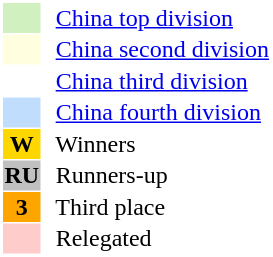<table style="border: 1px solid #ffffff; background-color: #ffffff" cellspacing="1" cellpadding="1">
<tr>
<td bgcolor="#D0F0C0" width="20"></td>
<td bgcolor="#ffffff" align="left">  <a href='#'>China top division</a></td>
</tr>
<tr>
<td bgcolor="#FFFFE0" width="20"></td>
<td bgcolor="#ffffff" align="left">  <a href='#'>China second division</a></td>
</tr>
<tr>
<th bgcolor="#ffffff" width="20"></th>
<td bgcolor="#ffffff" align="left">  <a href='#'>China third division</a></td>
</tr>
<tr>
<th bgcolor="#c1ddfd" width="20"></th>
<td bgcolor="#ffffff" align="left">  <a href='#'>China fourth division</a></td>
</tr>
<tr>
<th bgcolor="#FFD700" width="20">W</th>
<td bgcolor="#ffffff" align="left">  Winners</td>
</tr>
<tr>
<th bgcolor="#C0C0C0" width="20">RU</th>
<td bgcolor="#ffffff" align="left">  Runners-up</td>
</tr>
<tr>
<th bgcolor="#FFA500" width="20">3</th>
<td bgcolor="#ffffff" align="left">  Third place</td>
</tr>
<tr>
<th bgcolor="#ffcccc" width="20"></th>
<td bgcolor="#ffffff" align="left">  Relegated</td>
</tr>
</table>
